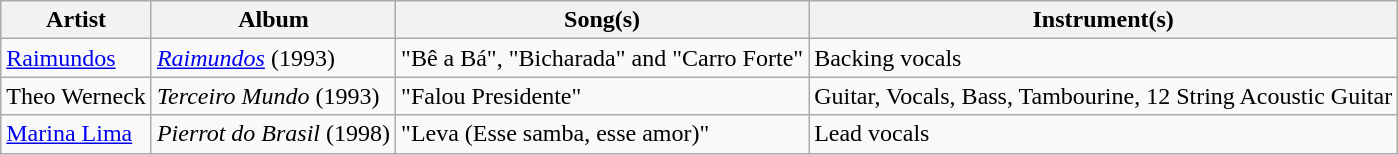<table class="wikitable sortable">
<tr>
<th>Artist</th>
<th>Album</th>
<th>Song(s)</th>
<th>Instrument(s)</th>
</tr>
<tr>
<td><a href='#'>Raimundos</a></td>
<td><em><a href='#'>Raimundos</a></em> (1993)</td>
<td>"Bê a Bá", "Bicharada" and "Carro Forte"</td>
<td>Backing vocals</td>
</tr>
<tr>
<td>Theo Werneck</td>
<td><em>Terceiro Mundo</em> (1993)</td>
<td>"Falou Presidente"</td>
<td>Guitar, Vocals, Bass, Tambourine, 12 String Acoustic Guitar</td>
</tr>
<tr>
<td><a href='#'>Marina Lima</a></td>
<td><em>Pierrot do Brasil</em> (1998)</td>
<td>"Leva (Esse samba, esse amor)"</td>
<td>Lead vocals</td>
</tr>
</table>
